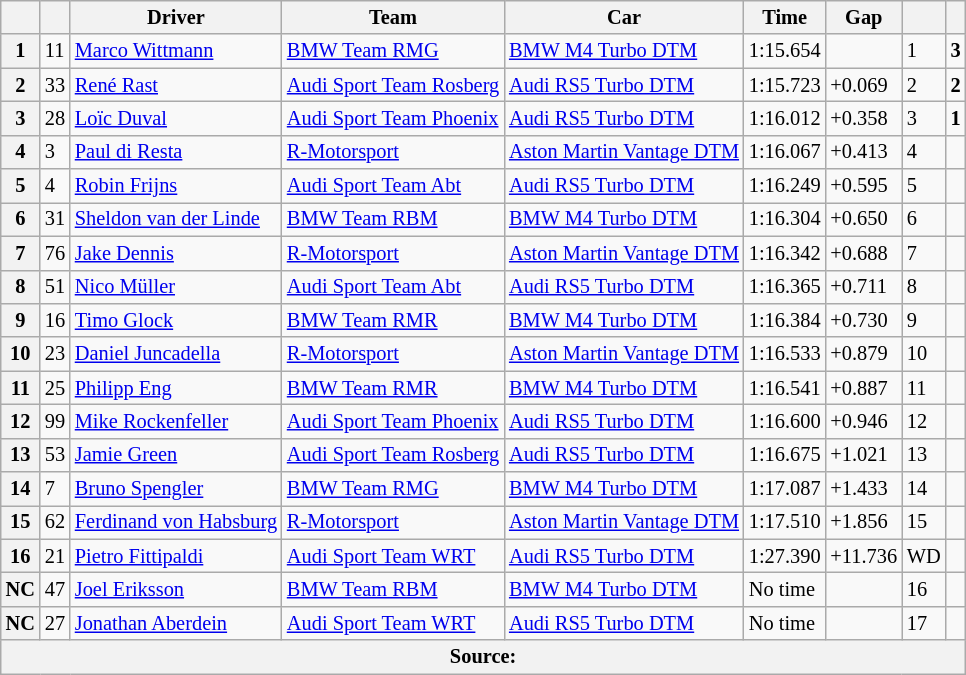<table class="wikitable" style="font-size: 85%">
<tr>
<th></th>
<th></th>
<th>Driver</th>
<th>Team</th>
<th>Car</th>
<th>Time</th>
<th>Gap</th>
<th></th>
<th></th>
</tr>
<tr>
<th>1</th>
<td>11</td>
<td> <a href='#'>Marco Wittmann</a></td>
<td><a href='#'>BMW Team RMG</a></td>
<td><a href='#'>BMW M4 Turbo DTM</a></td>
<td>1:15.654</td>
<td></td>
<td>1</td>
<td align=center><strong>3</strong></td>
</tr>
<tr>
<th>2</th>
<td>33</td>
<td> <a href='#'>René Rast</a></td>
<td><a href='#'>Audi Sport Team Rosberg</a></td>
<td><a href='#'>Audi RS5 Turbo DTM</a></td>
<td>1:15.723</td>
<td>+0.069</td>
<td>2</td>
<td align=center><strong>2</strong></td>
</tr>
<tr>
<th>3</th>
<td>28</td>
<td> <a href='#'>Loïc Duval</a></td>
<td><a href='#'>Audi Sport Team Phoenix</a></td>
<td><a href='#'>Audi RS5 Turbo DTM</a></td>
<td>1:16.012</td>
<td>+0.358</td>
<td>3</td>
<td align=center><strong>1</strong></td>
</tr>
<tr>
<th>4</th>
<td>3</td>
<td> <a href='#'>Paul di Resta</a></td>
<td><a href='#'>R-Motorsport</a></td>
<td><a href='#'>Aston Martin Vantage DTM</a></td>
<td>1:16.067</td>
<td>+0.413</td>
<td>4</td>
<td align=center></td>
</tr>
<tr>
<th>5</th>
<td>4</td>
<td> <a href='#'>Robin Frijns</a></td>
<td><a href='#'>Audi Sport Team Abt</a></td>
<td><a href='#'>Audi RS5 Turbo DTM</a></td>
<td>1:16.249</td>
<td>+0.595</td>
<td>5</td>
<td align=center></td>
</tr>
<tr>
<th>6</th>
<td>31</td>
<td> <a href='#'>Sheldon van der Linde</a></td>
<td><a href='#'>BMW Team RBM</a></td>
<td><a href='#'>BMW M4 Turbo DTM</a></td>
<td>1:16.304</td>
<td>+0.650</td>
<td>6</td>
<td align=center></td>
</tr>
<tr>
<th>7</th>
<td>76</td>
<td> <a href='#'>Jake Dennis</a></td>
<td><a href='#'>R-Motorsport</a></td>
<td><a href='#'>Aston Martin Vantage DTM</a></td>
<td>1:16.342</td>
<td>+0.688</td>
<td>7</td>
<td align=center></td>
</tr>
<tr>
<th>8</th>
<td>51</td>
<td> <a href='#'>Nico Müller</a></td>
<td><a href='#'>Audi Sport Team Abt</a></td>
<td><a href='#'>Audi RS5 Turbo DTM</a></td>
<td>1:16.365</td>
<td>+0.711</td>
<td>8</td>
<td align=center></td>
</tr>
<tr>
<th>9</th>
<td>16</td>
<td> <a href='#'>Timo Glock</a></td>
<td><a href='#'>BMW Team RMR</a></td>
<td><a href='#'>BMW M4 Turbo DTM</a></td>
<td>1:16.384</td>
<td>+0.730</td>
<td>9</td>
<td align=center></td>
</tr>
<tr>
<th>10</th>
<td>23</td>
<td> <a href='#'>Daniel Juncadella</a></td>
<td><a href='#'>R-Motorsport</a></td>
<td><a href='#'>Aston Martin Vantage DTM</a></td>
<td>1:16.533</td>
<td>+0.879</td>
<td>10</td>
<td align=center></td>
</tr>
<tr>
<th>11</th>
<td>25</td>
<td> <a href='#'>Philipp Eng</a></td>
<td><a href='#'>BMW Team RMR</a></td>
<td><a href='#'>BMW M4 Turbo DTM</a></td>
<td>1:16.541</td>
<td>+0.887</td>
<td>11</td>
<td align=center></td>
</tr>
<tr>
<th>12</th>
<td>99</td>
<td> <a href='#'>Mike Rockenfeller</a></td>
<td><a href='#'>Audi Sport Team Phoenix</a></td>
<td><a href='#'>Audi RS5 Turbo DTM</a></td>
<td>1:16.600</td>
<td>+0.946</td>
<td>12</td>
<td align=center></td>
</tr>
<tr>
<th>13</th>
<td>53</td>
<td> <a href='#'>Jamie Green</a></td>
<td><a href='#'>Audi Sport Team Rosberg</a></td>
<td><a href='#'>Audi RS5 Turbo DTM</a></td>
<td>1:16.675</td>
<td>+1.021</td>
<td>13</td>
<td align=center></td>
</tr>
<tr>
<th>14</th>
<td>7</td>
<td> <a href='#'>Bruno Spengler</a></td>
<td><a href='#'>BMW Team RMG</a></td>
<td><a href='#'>BMW M4 Turbo DTM</a></td>
<td>1:17.087</td>
<td>+1.433</td>
<td>14</td>
<td align=center></td>
</tr>
<tr>
<th>15</th>
<td>62</td>
<td> <a href='#'>Ferdinand von Habsburg</a></td>
<td><a href='#'>R-Motorsport</a></td>
<td><a href='#'>Aston Martin Vantage DTM</a></td>
<td>1:17.510</td>
<td>+1.856</td>
<td>15</td>
<td align=center></td>
</tr>
<tr>
<th>16</th>
<td>21</td>
<td> <a href='#'>Pietro Fittipaldi</a></td>
<td><a href='#'>Audi Sport Team WRT</a></td>
<td><a href='#'>Audi RS5 Turbo DTM</a></td>
<td>1:27.390</td>
<td>+11.736</td>
<td>WD</td>
<td align=center></td>
</tr>
<tr>
<th>NC</th>
<td>47</td>
<td> <a href='#'>Joel Eriksson</a></td>
<td><a href='#'>BMW Team RBM</a></td>
<td><a href='#'>BMW M4 Turbo DTM</a></td>
<td>No time</td>
<td></td>
<td>16</td>
<td align=center></td>
</tr>
<tr>
<th>NC</th>
<td>27</td>
<td> <a href='#'>Jonathan Aberdein</a></td>
<td><a href='#'>Audi Sport Team WRT</a></td>
<td><a href='#'>Audi RS5 Turbo DTM</a></td>
<td>No time</td>
<td></td>
<td>17</td>
<td align=center></td>
</tr>
<tr>
<th colspan=9>Source:</th>
</tr>
</table>
